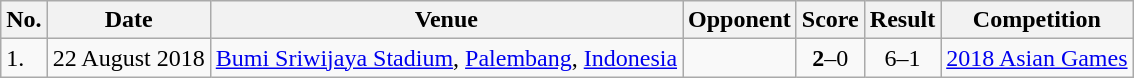<table class="wikitable">
<tr>
<th>No.</th>
<th>Date</th>
<th>Venue</th>
<th>Opponent</th>
<th>Score</th>
<th>Result</th>
<th>Competition</th>
</tr>
<tr>
<td>1.</td>
<td>22 August 2018</td>
<td><a href='#'>Bumi Sriwijaya Stadium</a>, <a href='#'>Palembang</a>, <a href='#'>Indonesia</a></td>
<td></td>
<td align=center><strong>2</strong>–0</td>
<td align=center>6–1</td>
<td><a href='#'>2018 Asian Games</a></td>
</tr>
</table>
